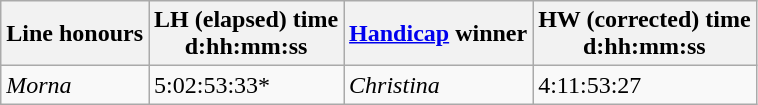<table class="wikitable">
<tr>
<th>Line honours</th>
<th>LH (elapsed) time <br>d:hh:mm:ss</th>
<th><a href='#'>Handicap</a> winner</th>
<th>HW (corrected) time <br>d:hh:mm:ss</th>
</tr>
<tr>
<td> <em>Morna</em></td>
<td>5:02:53:33*</td>
<td> <em>Christina</em></td>
<td>4:11:53:27</td>
</tr>
</table>
